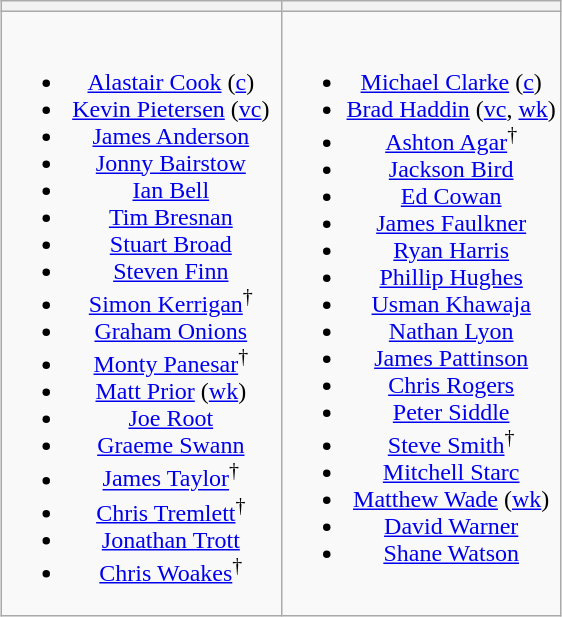<table class="wikitable" style="text-align:center; margin:auto">
<tr>
<th style="width:50%"></th>
<th style="width:50%"></th>
</tr>
<tr style="vertical-align:top">
<td><br><ul><li><a href='#'>Alastair Cook</a> (<a href='#'>c</a>)</li><li><a href='#'>Kevin Pietersen</a> (<a href='#'>vc</a>)</li><li><a href='#'>James Anderson</a></li><li><a href='#'>Jonny Bairstow</a></li><li><a href='#'>Ian Bell</a></li><li><a href='#'>Tim Bresnan</a></li><li><a href='#'>Stuart Broad</a></li><li><a href='#'>Steven Finn</a></li><li><a href='#'>Simon Kerrigan</a><sup>†</sup></li><li><a href='#'>Graham Onions</a></li><li><a href='#'>Monty Panesar</a><sup>†</sup></li><li><a href='#'>Matt Prior</a> (<a href='#'>wk</a>)</li><li><a href='#'>Joe Root</a></li><li><a href='#'>Graeme Swann</a></li><li><a href='#'>James Taylor</a><sup>†</sup></li><li><a href='#'>Chris Tremlett</a><sup>†</sup></li><li><a href='#'>Jonathan Trott</a></li><li><a href='#'>Chris Woakes</a><sup>†</sup></li></ul></td>
<td><br><ul><li><a href='#'>Michael Clarke</a> (<a href='#'>c</a>)</li><li><a href='#'>Brad Haddin</a> (<a href='#'>vc</a>, <a href='#'>wk</a>)</li><li><a href='#'>Ashton Agar</a><sup>†</sup></li><li><a href='#'>Jackson Bird</a></li><li><a href='#'>Ed Cowan</a></li><li><a href='#'>James Faulkner</a></li><li><a href='#'>Ryan Harris</a></li><li><a href='#'>Phillip Hughes</a></li><li><a href='#'>Usman Khawaja</a></li><li><a href='#'>Nathan Lyon</a></li><li><a href='#'>James Pattinson</a></li><li><a href='#'>Chris Rogers</a></li><li><a href='#'>Peter Siddle</a></li><li><a href='#'>Steve Smith</a><sup>†</sup></li><li><a href='#'>Mitchell Starc</a></li><li><a href='#'>Matthew Wade</a> (<a href='#'>wk</a>)</li><li><a href='#'>David Warner</a></li><li><a href='#'>Shane Watson</a></li></ul></td>
</tr>
</table>
